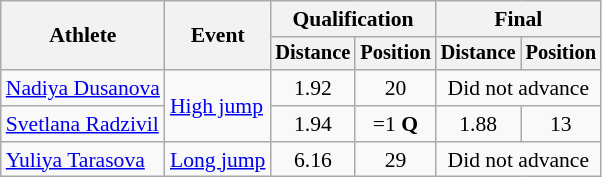<table class=wikitable style="font-size:90%">
<tr>
<th rowspan="2">Athlete</th>
<th rowspan="2">Event</th>
<th colspan="2">Qualification</th>
<th colspan="2">Final</th>
</tr>
<tr style="font-size:95%">
<th>Distance</th>
<th>Position</th>
<th>Distance</th>
<th>Position</th>
</tr>
<tr align=center>
<td align=left><a href='#'>Nadiya Dusanova</a></td>
<td align=left rowspan=2><a href='#'>High jump</a></td>
<td>1.92</td>
<td>20</td>
<td colspan=2>Did not advance</td>
</tr>
<tr align=center>
<td align=left><a href='#'>Svetlana Radzivil</a></td>
<td>1.94</td>
<td>=1 <strong>Q</strong></td>
<td>1.88</td>
<td>13</td>
</tr>
<tr align=center>
<td align=left><a href='#'>Yuliya Tarasova</a></td>
<td align=left><a href='#'>Long jump</a></td>
<td>6.16</td>
<td>29</td>
<td colspan=2>Did not advance</td>
</tr>
</table>
